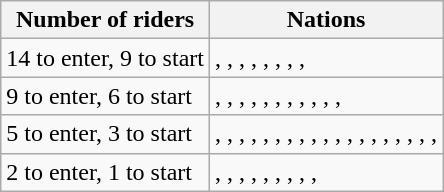<table class="wikitable">
<tr>
<th>Number of riders</th>
<th>Nations</th>
</tr>
<tr>
<td>14 to enter, 9 to start</td>
<td>, , , , , , , , </td>
</tr>
<tr>
<td>9 to enter, 6 to start</td>
<td>, , , , , , , , , , , </td>
</tr>
<tr>
<td>5 to enter, 3 to start</td>
<td>, , , , , , , , , , , , , , , , , , , </td>
</tr>
<tr>
<td>2 to enter, 1 to start</td>
<td>, , , , , , , , , </td>
</tr>
</table>
